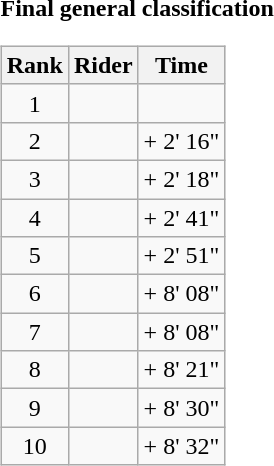<table>
<tr>
<td><strong>Final general classification</strong><br><table class="wikitable">
<tr>
<th scope="col">Rank</th>
<th scope="col">Rider</th>
<th scope="col">Time</th>
</tr>
<tr>
<td style="text-align:center;">1</td>
<td></td>
<td style="text-align:right;"></td>
</tr>
<tr>
<td style="text-align:center;">2</td>
<td></td>
<td style="text-align:right;">+ 2' 16"</td>
</tr>
<tr>
<td style="text-align:center;">3</td>
<td></td>
<td style="text-align:right;">+ 2' 18"</td>
</tr>
<tr>
<td style="text-align:center;">4</td>
<td></td>
<td style="text-align:right;">+ 2' 41"</td>
</tr>
<tr>
<td style="text-align:center;">5</td>
<td></td>
<td style="text-align:right;">+ 2' 51"</td>
</tr>
<tr>
<td style="text-align:center;">6</td>
<td></td>
<td style="text-align:right;">+ 8' 08"</td>
</tr>
<tr>
<td style="text-align:center;">7</td>
<td></td>
<td style="text-align:right;">+ 8' 08"</td>
</tr>
<tr>
<td style="text-align:center;">8</td>
<td></td>
<td style="text-align:right;">+ 8' 21"</td>
</tr>
<tr>
<td style="text-align:center;">9</td>
<td></td>
<td style="text-align:right;">+ 8' 30"</td>
</tr>
<tr>
<td style="text-align:center;">10</td>
<td></td>
<td style="text-align:right;">+ 8' 32"</td>
</tr>
</table>
</td>
</tr>
</table>
